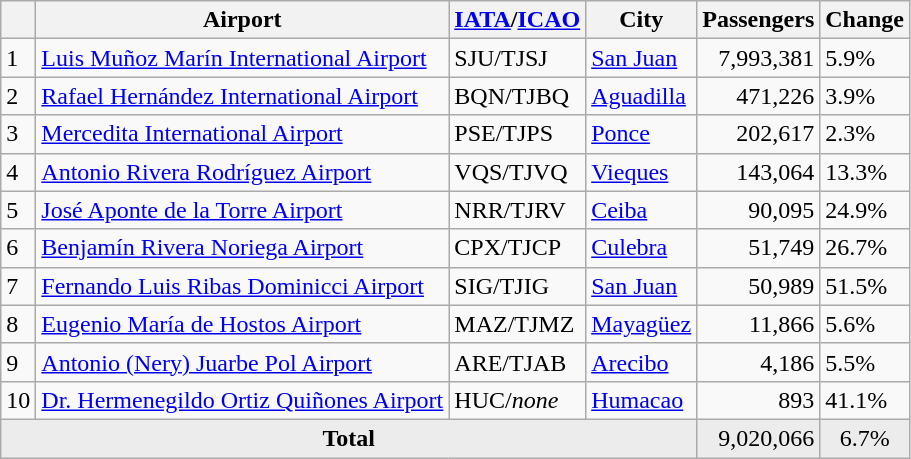<table class="wikitable sortable">
<tr>
<th></th>
<th>Airport</th>
<th><a href='#'>IATA</a>/<a href='#'>ICAO</a></th>
<th>City</th>
<th>Passengers</th>
<th>Change</th>
</tr>
<tr>
<td>1</td>
<td><a href='#'>Luis Muñoz Marín International Airport</a></td>
<td>SJU/TJSJ</td>
<td><a href='#'>San Juan</a></td>
<td align="right">7,993,381</td>
<td> 5.9%</td>
</tr>
<tr>
<td>2</td>
<td><a href='#'>Rafael Hernández International Airport</a></td>
<td>BQN/TJBQ</td>
<td><a href='#'>Aguadilla</a></td>
<td align="right">471,226</td>
<td> 3.9%</td>
</tr>
<tr>
<td>3</td>
<td><a href='#'>Mercedita International Airport</a></td>
<td>PSE/TJPS</td>
<td><a href='#'>Ponce</a></td>
<td align="right">202,617</td>
<td> 2.3%</td>
</tr>
<tr>
<td>4</td>
<td><a href='#'>Antonio Rivera Rodríguez Airport</a></td>
<td>VQS/TJVQ</td>
<td><a href='#'>Vieques</a></td>
<td align="right">143,064</td>
<td> 13.3%</td>
</tr>
<tr>
<td>5</td>
<td><a href='#'>José Aponte de la Torre Airport</a></td>
<td>NRR/TJRV</td>
<td><a href='#'>Ceiba</a></td>
<td align="right">90,095</td>
<td> 24.9%</td>
</tr>
<tr>
<td>6</td>
<td><a href='#'>Benjamín Rivera Noriega Airport</a></td>
<td>CPX/TJCP</td>
<td><a href='#'>Culebra</a></td>
<td align="right">51,749</td>
<td> 26.7%</td>
</tr>
<tr>
<td>7</td>
<td><a href='#'>Fernando Luis Ribas Dominicci Airport</a></td>
<td>SIG/TJIG</td>
<td><a href='#'>San Juan</a></td>
<td align="right">50,989</td>
<td> 51.5%</td>
</tr>
<tr>
<td>8</td>
<td><a href='#'>Eugenio María de Hostos Airport</a></td>
<td>MAZ/TJMZ</td>
<td><a href='#'>Mayagüez</a></td>
<td align="right">11,866</td>
<td> 5.6%</td>
</tr>
<tr>
<td>9</td>
<td><a href='#'>Antonio (Nery) Juarbe Pol Airport</a></td>
<td>ARE/TJAB</td>
<td><a href='#'>Arecibo</a></td>
<td align="right">4,186</td>
<td> 5.5%</td>
</tr>
<tr>
<td>10</td>
<td><a href='#'>Dr. Hermenegildo Ortiz Quiñones Airport</a></td>
<td>HUC/<em>none</em></td>
<td><a href='#'>Humacao</a></td>
<td align="right">893</td>
<td> 41.1%</td>
</tr>
<tr style="background-color:#ececec;">
<td colspan=4 align="center"><strong>Total</strong></td>
<td align="right">9,020,066</td>
<td align="center"> 6.7%</td>
</tr>
</table>
